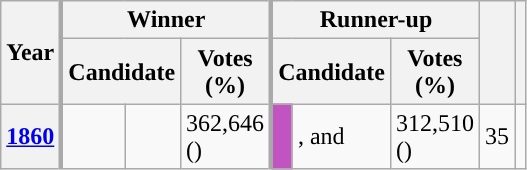<table class="wikitable">
<tr>
<th scope=col rowspan="2">Year</th>
<th scope=colgroup colspan="3" style="border-left:3px solid darkgray;">Winner</th>
<th scope=colgroup colspan="3" style="border-left:3px solid darkgray;">Runner-up</th>
<th scope="col" rowspan="2"></th>
<th scope="col" class="unsortable" rowspan="2"></th>
</tr>
<tr>
<th scope="colgroup" style="border-left:3px solid darkgray;" colspan="2">Candidate</th>
<th scope="col" data-sort-type="number">Votes<br>(%)</th>
<th scope="colgroup" style="border-left:3px solid darkgray;" colspan="2">Candidate</th>
<th scope="col" data-sort-type="number">Votes<br>(%)</th>
</tr>
<tr>
<th scope="row"> <a href='#'>1860</a></th>
<td style="text-align:left; border-left:3px solid darkgray; background-color:"></td>
<td><strong></strong> </td>
<td>362,646<br>()</td>
<td style="text-align:left; border-left:3px solid darkgray; background-color:#C154C1;"></td>
<td> ,   and  </td>
<td>312,510<br>()</td>
<td>35</td>
<td></td>
</tr>
</table>
